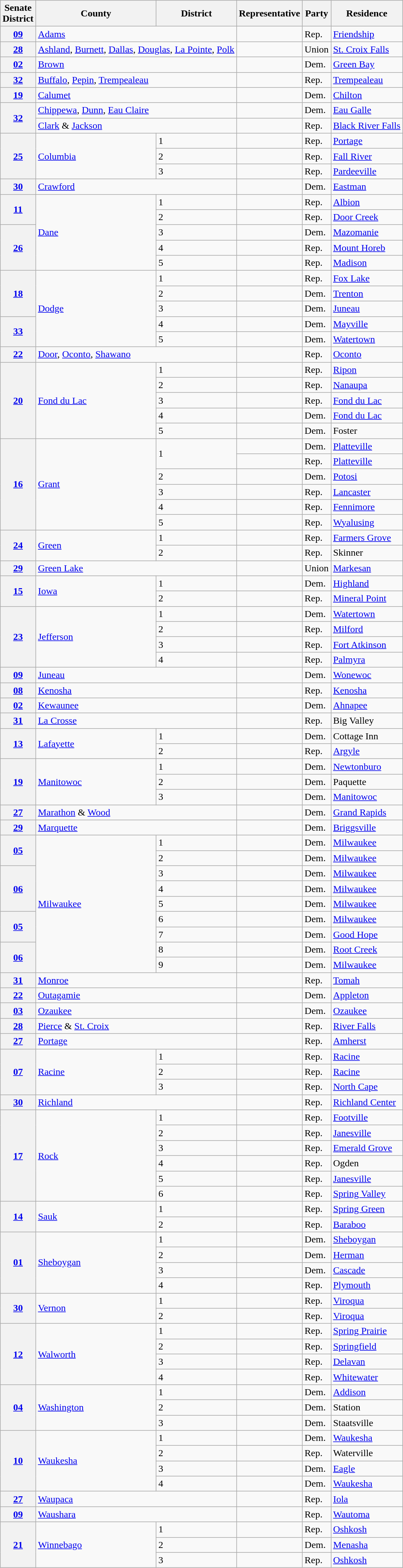<table class="wikitable sortable">
<tr>
<th>Senate<br>District</th>
<th>County</th>
<th>District</th>
<th>Representative</th>
<th>Party</th>
<th>Residence</th>
</tr>
<tr>
<th><a href='#'>09</a></th>
<td text-align="left" colspan="2"><a href='#'>Adams</a></td>
<td></td>
<td>Rep.</td>
<td><a href='#'>Friendship</a></td>
</tr>
<tr>
<th><a href='#'>28</a></th>
<td text-align="left" colspan="2"><a href='#'>Ashland</a>, <a href='#'>Burnett</a>, <a href='#'>Dallas</a>, <a href='#'>Douglas</a>, <a href='#'>La Pointe</a>, <a href='#'>Polk</a></td>
<td></td>
<td>Union</td>
<td><a href='#'>St. Croix Falls</a></td>
</tr>
<tr>
<th><a href='#'>02</a></th>
<td text-align="left" colspan="2"><a href='#'>Brown</a></td>
<td></td>
<td>Dem.</td>
<td><a href='#'>Green Bay</a></td>
</tr>
<tr>
<th><a href='#'>32</a></th>
<td text-align="left" colspan="2"><a href='#'>Buffalo</a>, <a href='#'>Pepin</a>, <a href='#'>Trempealeau</a></td>
<td></td>
<td>Rep.</td>
<td><a href='#'>Trempealeau</a></td>
</tr>
<tr>
<th><a href='#'>19</a></th>
<td text-align="left" colspan="2"><a href='#'>Calumet</a></td>
<td></td>
<td>Dem.</td>
<td><a href='#'>Chilton</a></td>
</tr>
<tr>
<th rowspan="2"><a href='#'>32</a></th>
<td text-align="left" colspan="2"><a href='#'>Chippewa</a>, <a href='#'>Dunn</a>, <a href='#'>Eau Claire</a></td>
<td></td>
<td>Dem.</td>
<td><a href='#'>Eau Galle</a></td>
</tr>
<tr>
<td text-align="left" colspan="2"><a href='#'>Clark</a> & <a href='#'>Jackson</a></td>
<td></td>
<td>Rep.</td>
<td><a href='#'>Black River Falls</a></td>
</tr>
<tr>
<th rowspan="3"><a href='#'>25</a></th>
<td text-align="left" rowspan="3"><a href='#'>Columbia</a></td>
<td>1</td>
<td></td>
<td>Rep.</td>
<td><a href='#'>Portage</a></td>
</tr>
<tr>
<td>2</td>
<td></td>
<td>Rep.</td>
<td><a href='#'>Fall River</a></td>
</tr>
<tr>
<td>3</td>
<td></td>
<td>Rep.</td>
<td><a href='#'>Pardeeville</a></td>
</tr>
<tr>
<th><a href='#'>30</a></th>
<td text-align="left" colspan="2"><a href='#'>Crawford</a></td>
<td></td>
<td>Dem.</td>
<td><a href='#'>Eastman</a></td>
</tr>
<tr>
<th rowspan="2"><a href='#'>11</a></th>
<td text-align="left" rowspan="5"><a href='#'>Dane</a></td>
<td>1</td>
<td></td>
<td>Rep.</td>
<td><a href='#'>Albion</a></td>
</tr>
<tr>
<td>2</td>
<td></td>
<td>Rep.</td>
<td><a href='#'>Door Creek</a></td>
</tr>
<tr>
<th rowspan="3"><a href='#'>26</a></th>
<td>3</td>
<td></td>
<td>Dem.</td>
<td><a href='#'>Mazomanie</a></td>
</tr>
<tr>
<td>4</td>
<td></td>
<td>Rep.</td>
<td><a href='#'>Mount Horeb</a></td>
</tr>
<tr>
<td>5</td>
<td></td>
<td>Rep.</td>
<td><a href='#'>Madison</a></td>
</tr>
<tr>
<th rowspan="3"><a href='#'>18</a></th>
<td text-align="left" rowspan="5"><a href='#'>Dodge</a></td>
<td>1</td>
<td></td>
<td>Rep.</td>
<td><a href='#'>Fox Lake</a></td>
</tr>
<tr>
<td>2</td>
<td></td>
<td>Dem.</td>
<td><a href='#'>Trenton</a></td>
</tr>
<tr>
<td>3</td>
<td></td>
<td>Dem.</td>
<td><a href='#'>Juneau</a></td>
</tr>
<tr>
<th rowspan="2"><a href='#'>33</a></th>
<td>4</td>
<td></td>
<td>Dem.</td>
<td><a href='#'>Mayville</a></td>
</tr>
<tr>
<td>5</td>
<td></td>
<td>Dem.</td>
<td><a href='#'>Watertown</a></td>
</tr>
<tr>
<th><a href='#'>22</a></th>
<td text-align="left" colspan="2"><a href='#'>Door</a>, <a href='#'>Oconto</a>, <a href='#'>Shawano</a></td>
<td></td>
<td>Rep.</td>
<td><a href='#'>Oconto</a></td>
</tr>
<tr>
<th rowspan="5"><a href='#'>20</a></th>
<td text-align="left" rowspan="5"><a href='#'>Fond du Lac</a></td>
<td>1</td>
<td></td>
<td>Rep.</td>
<td><a href='#'>Ripon</a></td>
</tr>
<tr>
<td>2</td>
<td></td>
<td>Rep.</td>
<td><a href='#'>Nanaupa</a></td>
</tr>
<tr>
<td>3</td>
<td></td>
<td>Rep.</td>
<td><a href='#'>Fond du Lac</a></td>
</tr>
<tr>
<td>4</td>
<td></td>
<td>Dem.</td>
<td><a href='#'>Fond du Lac</a></td>
</tr>
<tr>
<td>5</td>
<td></td>
<td>Dem.</td>
<td>Foster</td>
</tr>
<tr>
<th rowspan="6"><a href='#'>16</a></th>
<td text-align="left" rowspan="6"><a href='#'>Grant</a></td>
<td rowspan="2">1</td>
<td></td>
<td>Dem.</td>
<td><a href='#'>Platteville</a></td>
</tr>
<tr>
<td></td>
<td>Rep.</td>
<td><a href='#'>Platteville</a></td>
</tr>
<tr>
<td>2</td>
<td></td>
<td>Dem.</td>
<td><a href='#'>Potosi</a></td>
</tr>
<tr>
<td>3</td>
<td></td>
<td>Rep.</td>
<td><a href='#'>Lancaster</a></td>
</tr>
<tr>
<td>4</td>
<td></td>
<td>Rep.</td>
<td><a href='#'>Fennimore</a></td>
</tr>
<tr>
<td>5</td>
<td></td>
<td>Rep.</td>
<td><a href='#'>Wyalusing</a></td>
</tr>
<tr>
<th rowspan="2"><a href='#'>24</a></th>
<td text-align="left" rowspan="2"><a href='#'>Green</a></td>
<td>1</td>
<td></td>
<td>Rep.</td>
<td><a href='#'>Farmers Grove</a></td>
</tr>
<tr>
<td>2</td>
<td></td>
<td>Rep.</td>
<td>Skinner</td>
</tr>
<tr>
<th><a href='#'>29</a></th>
<td text-align="left" colspan="2"><a href='#'>Green Lake</a></td>
<td></td>
<td>Union</td>
<td><a href='#'>Markesan</a></td>
</tr>
<tr>
<th rowspan="2"><a href='#'>15</a></th>
<td text-align="left" rowspan="2"><a href='#'>Iowa</a></td>
<td>1</td>
<td></td>
<td>Dem.</td>
<td><a href='#'>Highland</a></td>
</tr>
<tr>
<td>2</td>
<td></td>
<td>Rep.</td>
<td><a href='#'>Mineral Point</a></td>
</tr>
<tr>
<th rowspan="4"><a href='#'>23</a></th>
<td text-align="left" rowspan="4"><a href='#'>Jefferson</a></td>
<td>1</td>
<td></td>
<td>Dem.</td>
<td><a href='#'>Watertown</a></td>
</tr>
<tr>
<td>2</td>
<td></td>
<td>Rep.</td>
<td><a href='#'>Milford</a></td>
</tr>
<tr>
<td>3</td>
<td></td>
<td>Rep.</td>
<td><a href='#'>Fort Atkinson</a></td>
</tr>
<tr>
<td>4</td>
<td></td>
<td>Rep.</td>
<td><a href='#'>Palmyra</a></td>
</tr>
<tr>
<th><a href='#'>09</a></th>
<td text-align="left" colspan="2"><a href='#'>Juneau</a></td>
<td></td>
<td>Dem.</td>
<td><a href='#'>Wonewoc</a></td>
</tr>
<tr>
<th><a href='#'>08</a></th>
<td text-align="left"  colspan="2"><a href='#'>Kenosha</a></td>
<td></td>
<td>Rep.</td>
<td><a href='#'>Kenosha</a></td>
</tr>
<tr>
<th><a href='#'>02</a></th>
<td text-align="left"  colspan="2"><a href='#'>Kewaunee</a></td>
<td></td>
<td>Dem.</td>
<td><a href='#'>Ahnapee</a></td>
</tr>
<tr>
<th><a href='#'>31</a></th>
<td text-align="left" colspan="2"><a href='#'>La Crosse</a></td>
<td></td>
<td>Rep.</td>
<td>Big Valley</td>
</tr>
<tr>
<th rowspan="2"><a href='#'>13</a></th>
<td text-align="left" rowspan="2"><a href='#'>Lafayette</a></td>
<td>1</td>
<td></td>
<td>Dem.</td>
<td>Cottage Inn</td>
</tr>
<tr>
<td>2</td>
<td></td>
<td>Rep.</td>
<td><a href='#'>Argyle</a></td>
</tr>
<tr>
<th rowspan="3"><a href='#'>19</a></th>
<td text-align="left" rowspan="3"><a href='#'>Manitowoc</a></td>
<td>1</td>
<td></td>
<td>Dem.</td>
<td><a href='#'>Newtonburo</a></td>
</tr>
<tr>
<td>2</td>
<td></td>
<td>Dem.</td>
<td>Paquette</td>
</tr>
<tr>
<td>3</td>
<td></td>
<td>Dem.</td>
<td><a href='#'>Manitowoc</a></td>
</tr>
<tr>
<th><a href='#'>27</a></th>
<td text-align="left" colspan="2"><a href='#'>Marathon</a> & <a href='#'>Wood</a></td>
<td></td>
<td>Dem.</td>
<td><a href='#'>Grand Rapids</a></td>
</tr>
<tr>
<th><a href='#'>29</a></th>
<td text-align="left" colspan="2"><a href='#'>Marquette</a></td>
<td></td>
<td>Dem.</td>
<td><a href='#'>Briggsville</a></td>
</tr>
<tr>
<th rowspan="2"><a href='#'>05</a></th>
<td text-align="left" rowspan="9"><a href='#'>Milwaukee</a></td>
<td>1</td>
<td></td>
<td>Dem.</td>
<td><a href='#'>Milwaukee</a></td>
</tr>
<tr>
<td>2</td>
<td></td>
<td>Dem.</td>
<td><a href='#'>Milwaukee</a></td>
</tr>
<tr>
<th rowspan="3"><a href='#'>06</a></th>
<td>3</td>
<td></td>
<td>Dem.</td>
<td><a href='#'>Milwaukee</a></td>
</tr>
<tr>
<td>4</td>
<td></td>
<td>Dem.</td>
<td><a href='#'>Milwaukee</a></td>
</tr>
<tr>
<td>5</td>
<td></td>
<td>Dem.</td>
<td><a href='#'>Milwaukee</a></td>
</tr>
<tr>
<th rowspan="2"><a href='#'>05</a></th>
<td>6</td>
<td></td>
<td>Dem.</td>
<td><a href='#'>Milwaukee</a></td>
</tr>
<tr>
<td>7</td>
<td></td>
<td>Dem.</td>
<td><a href='#'>Good Hope</a></td>
</tr>
<tr>
<th rowspan="2"><a href='#'>06</a></th>
<td>8</td>
<td></td>
<td>Dem.</td>
<td><a href='#'>Root Creek</a></td>
</tr>
<tr>
<td>9</td>
<td></td>
<td>Dem.</td>
<td><a href='#'>Milwaukee</a></td>
</tr>
<tr>
<th><a href='#'>31</a></th>
<td text-align="left" colspan="2"><a href='#'>Monroe</a></td>
<td></td>
<td>Rep.</td>
<td><a href='#'>Tomah</a></td>
</tr>
<tr>
<th><a href='#'>22</a></th>
<td text-align="left" colspan="2"><a href='#'>Outagamie</a></td>
<td></td>
<td>Dem.</td>
<td><a href='#'>Appleton</a></td>
</tr>
<tr>
<th><a href='#'>03</a></th>
<td text-align="left" colspan="2"><a href='#'>Ozaukee</a></td>
<td></td>
<td>Dem.</td>
<td><a href='#'>Ozaukee</a></td>
</tr>
<tr>
<th><a href='#'>28</a></th>
<td text-align="left" colspan="2"><a href='#'>Pierce</a> & <a href='#'>St. Croix</a></td>
<td></td>
<td>Rep.</td>
<td><a href='#'>River Falls</a></td>
</tr>
<tr>
<th><a href='#'>27</a></th>
<td text-align="left" colspan="2"><a href='#'>Portage</a></td>
<td></td>
<td>Rep.</td>
<td><a href='#'>Amherst</a></td>
</tr>
<tr>
<th rowspan="3"><a href='#'>07</a></th>
<td text-align="left" rowspan="3"><a href='#'>Racine</a></td>
<td>1</td>
<td></td>
<td>Rep.</td>
<td><a href='#'>Racine</a></td>
</tr>
<tr>
<td>2</td>
<td></td>
<td>Rep.</td>
<td><a href='#'>Racine</a></td>
</tr>
<tr>
<td>3</td>
<td></td>
<td>Rep.</td>
<td><a href='#'>North Cape</a></td>
</tr>
<tr>
<th><a href='#'>30</a></th>
<td text-align="left" colspan="2"><a href='#'>Richland</a></td>
<td></td>
<td>Rep.</td>
<td><a href='#'>Richland Center</a></td>
</tr>
<tr>
<th rowspan="6"><a href='#'>17</a></th>
<td text-align="left" rowspan="6"><a href='#'>Rock</a></td>
<td>1</td>
<td></td>
<td>Rep.</td>
<td><a href='#'>Footville</a></td>
</tr>
<tr>
<td>2</td>
<td></td>
<td>Rep.</td>
<td><a href='#'>Janesville</a></td>
</tr>
<tr>
<td>3</td>
<td></td>
<td>Rep.</td>
<td><a href='#'>Emerald Grove</a></td>
</tr>
<tr>
<td>4</td>
<td></td>
<td>Rep.</td>
<td>Ogden</td>
</tr>
<tr>
<td>5</td>
<td></td>
<td>Rep.</td>
<td><a href='#'>Janesville</a></td>
</tr>
<tr>
<td>6</td>
<td></td>
<td>Rep.</td>
<td><a href='#'>Spring Valley</a></td>
</tr>
<tr>
<th rowspan="2"><a href='#'>14</a></th>
<td text-align="left" rowspan="2"><a href='#'>Sauk</a></td>
<td>1</td>
<td></td>
<td>Rep.</td>
<td><a href='#'>Spring Green</a></td>
</tr>
<tr>
<td>2</td>
<td></td>
<td>Rep.</td>
<td><a href='#'>Baraboo</a></td>
</tr>
<tr>
<th rowspan="4"><a href='#'>01</a></th>
<td text-align="left" rowspan="4"><a href='#'>Sheboygan</a></td>
<td>1</td>
<td></td>
<td>Dem.</td>
<td><a href='#'>Sheboygan</a></td>
</tr>
<tr>
<td>2</td>
<td></td>
<td>Dem.</td>
<td><a href='#'>Herman</a></td>
</tr>
<tr>
<td>3</td>
<td></td>
<td>Dem.</td>
<td><a href='#'>Cascade</a></td>
</tr>
<tr>
<td>4</td>
<td></td>
<td>Rep.</td>
<td><a href='#'>Plymouth</a></td>
</tr>
<tr>
<th rowspan="2"><a href='#'>30</a></th>
<td text-align="left" rowspan="2"><a href='#'>Vernon</a></td>
<td>1</td>
<td></td>
<td>Rep.</td>
<td><a href='#'>Viroqua</a></td>
</tr>
<tr>
<td>2</td>
<td></td>
<td>Rep.</td>
<td><a href='#'>Viroqua</a></td>
</tr>
<tr>
<th rowspan="4"><a href='#'>12</a></th>
<td text-align="left" rowspan="4"><a href='#'>Walworth</a></td>
<td>1</td>
<td></td>
<td>Rep.</td>
<td><a href='#'>Spring Prairie</a></td>
</tr>
<tr>
<td>2</td>
<td></td>
<td>Rep.</td>
<td><a href='#'>Springfield</a></td>
</tr>
<tr>
<td>3</td>
<td></td>
<td>Rep.</td>
<td><a href='#'>Delavan</a></td>
</tr>
<tr>
<td>4</td>
<td></td>
<td>Rep.</td>
<td><a href='#'>Whitewater</a></td>
</tr>
<tr>
<th rowspan="3"><a href='#'>04</a></th>
<td text-align="left" rowspan="3"><a href='#'>Washington</a></td>
<td>1</td>
<td></td>
<td>Dem.</td>
<td><a href='#'>Addison</a></td>
</tr>
<tr>
<td>2</td>
<td></td>
<td>Dem.</td>
<td>Station</td>
</tr>
<tr>
<td>3</td>
<td></td>
<td>Dem.</td>
<td>Staatsville</td>
</tr>
<tr>
<th rowspan="4"><a href='#'>10</a></th>
<td text-align="left" rowspan="4"><a href='#'>Waukesha</a></td>
<td>1</td>
<td></td>
<td>Dem.</td>
<td><a href='#'>Waukesha</a></td>
</tr>
<tr>
<td>2</td>
<td></td>
<td>Rep.</td>
<td>Waterville</td>
</tr>
<tr>
<td>3</td>
<td></td>
<td>Dem.</td>
<td><a href='#'>Eagle</a></td>
</tr>
<tr>
<td>4</td>
<td></td>
<td>Dem.</td>
<td><a href='#'>Waukesha</a></td>
</tr>
<tr>
<th><a href='#'>27</a></th>
<td text-align="left" colspan="2"><a href='#'>Waupaca</a></td>
<td></td>
<td>Rep.</td>
<td><a href='#'>Iola</a></td>
</tr>
<tr>
<th><a href='#'>09</a></th>
<td text-align="left" colspan="2"><a href='#'>Waushara</a></td>
<td></td>
<td>Rep.</td>
<td><a href='#'>Wautoma</a></td>
</tr>
<tr>
<th rowspan="3"><a href='#'>21</a></th>
<td text-align="left" rowspan="3"><a href='#'>Winnebago</a></td>
<td>1</td>
<td></td>
<td>Rep.</td>
<td><a href='#'>Oshkosh</a></td>
</tr>
<tr>
<td>2</td>
<td></td>
<td>Dem.</td>
<td><a href='#'>Menasha</a></td>
</tr>
<tr>
<td>3</td>
<td></td>
<td>Rep.</td>
<td><a href='#'>Oshkosh</a></td>
</tr>
</table>
